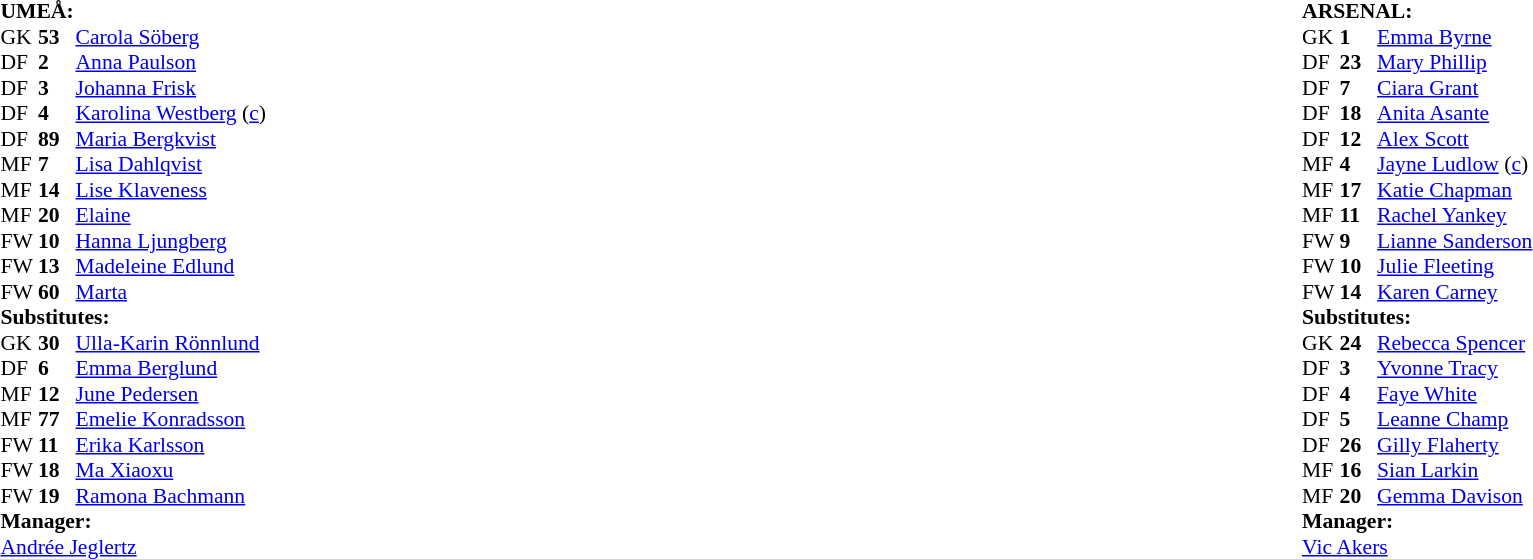<table style="width:100%;">
<tr>
<td style="vertical-align:top; width:50%;"><br><table style="font-size: 90%" cellspacing="0" cellpadding="0">
<tr>
<td colspan="4"><strong>UMEÅ:</strong></td>
</tr>
<tr>
<th width=25></th>
<th width=25></th>
</tr>
<tr>
<td>GK</td>
<td><strong>53</strong></td>
<td> <a href='#'>Carola Söberg</a></td>
</tr>
<tr>
<td>DF</td>
<td><strong>2</strong></td>
<td> <a href='#'>Anna Paulson</a></td>
</tr>
<tr>
<td>DF</td>
<td><strong>3</strong></td>
<td> <a href='#'>Johanna Frisk</a></td>
</tr>
<tr>
<td>DF</td>
<td><strong>4</strong></td>
<td> <a href='#'>Karolina Westberg</a> (<a href='#'>c</a>)</td>
</tr>
<tr>
<td>DF</td>
<td><strong>89</strong></td>
<td> <a href='#'>Maria Bergkvist</a></td>
</tr>
<tr>
<td>MF</td>
<td><strong>7</strong></td>
<td> <a href='#'>Lisa Dahlqvist</a></td>
<td></td>
<td></td>
</tr>
<tr>
<td>MF</td>
<td><strong>14</strong></td>
<td> <a href='#'>Lise Klaveness</a></td>
</tr>
<tr>
<td>MF</td>
<td><strong>20</strong></td>
<td> <a href='#'>Elaine</a></td>
</tr>
<tr>
<td>FW</td>
<td><strong>10</strong></td>
<td> <a href='#'>Hanna Ljungberg</a></td>
<td></td>
<td></td>
</tr>
<tr>
<td>FW</td>
<td><strong>13</strong></td>
<td> <a href='#'>Madeleine Edlund</a></td>
</tr>
<tr>
<td>FW</td>
<td><strong>60</strong></td>
<td> <a href='#'>Marta</a></td>
</tr>
<tr>
<td colspan=3><strong>Substitutes:</strong></td>
</tr>
<tr>
<td>GK</td>
<td><strong>30</strong></td>
<td> <a href='#'>Ulla-Karin Rönnlund</a></td>
</tr>
<tr>
<td>DF</td>
<td><strong>6</strong></td>
<td> <a href='#'>Emma Berglund</a></td>
</tr>
<tr>
<td>MF</td>
<td><strong>12</strong></td>
<td> <a href='#'>June Pedersen</a></td>
</tr>
<tr>
<td>MF</td>
<td><strong>77</strong></td>
<td> <a href='#'>Emelie Konradsson</a></td>
</tr>
<tr>
<td>FW</td>
<td><strong>11</strong></td>
<td> <a href='#'>Erika Karlsson</a></td>
</tr>
<tr>
<td>FW</td>
<td><strong>18</strong></td>
<td> <a href='#'>Ma Xiaoxu</a></td>
<td></td>
<td></td>
</tr>
<tr>
<td>FW</td>
<td><strong>19</strong></td>
<td> <a href='#'>Ramona Bachmann</a></td>
<td></td>
<td></td>
</tr>
<tr>
<td colspan=3><strong>Manager:</strong></td>
</tr>
<tr>
<td colspan=4> <a href='#'>Andrée Jeglertz</a></td>
</tr>
</table>
</td>
<td style="vertical-align:top; width:50%;"><br><table cellspacing="0" cellpadding="0" style="font-size:90%; margin:auto;">
<tr>
<td colspan=4><strong>ARSENAL:</strong></td>
</tr>
<tr>
<th width=25></th>
<th width=25></th>
</tr>
<tr>
<td>GK</td>
<td><strong>1</strong></td>
<td> <a href='#'>Emma Byrne</a></td>
</tr>
<tr>
<td>DF</td>
<td><strong>23</strong></td>
<td> <a href='#'>Mary Phillip</a></td>
</tr>
<tr>
<td>DF</td>
<td><strong>7</strong></td>
<td> <a href='#'>Ciara Grant</a></td>
</tr>
<tr>
<td>DF</td>
<td><strong>18</strong></td>
<td> <a href='#'>Anita Asante</a></td>
</tr>
<tr>
<td>DF</td>
<td><strong>12</strong></td>
<td> <a href='#'>Alex Scott</a></td>
</tr>
<tr>
<td>MF</td>
<td><strong>4</strong></td>
<td> <a href='#'>Jayne Ludlow</a> (<a href='#'>c</a>)</td>
<td></td>
</tr>
<tr>
<td>MF</td>
<td><strong>17</strong></td>
<td> <a href='#'>Katie Chapman</a></td>
<td></td>
</tr>
<tr>
<td>MF</td>
<td><strong>11</strong></td>
<td> <a href='#'>Rachel Yankey</a></td>
</tr>
<tr>
<td>FW</td>
<td><strong>9</strong></td>
<td> <a href='#'>Lianne Sanderson</a></td>
</tr>
<tr>
<td>FW</td>
<td><strong>10</strong></td>
<td> <a href='#'>Julie Fleeting</a></td>
</tr>
<tr>
<td>FW</td>
<td><strong>14</strong></td>
<td> <a href='#'>Karen Carney</a></td>
<td></td>
<td></td>
</tr>
<tr>
<td colspan=3><strong>Substitutes:</strong></td>
</tr>
<tr>
<td>GK</td>
<td><strong>24</strong></td>
<td> <a href='#'>Rebecca Spencer</a></td>
</tr>
<tr>
<td>DF</td>
<td><strong>3</strong></td>
<td> <a href='#'>Yvonne Tracy</a></td>
</tr>
<tr>
<td>DF</td>
<td><strong>4</strong></td>
<td> <a href='#'>Faye White</a></td>
</tr>
<tr>
<td>DF</td>
<td><strong>5</strong></td>
<td> <a href='#'>Leanne Champ</a></td>
</tr>
<tr>
<td>DF</td>
<td><strong>26</strong></td>
<td> <a href='#'>Gilly Flaherty</a></td>
</tr>
<tr>
<td>MF</td>
<td><strong>16</strong></td>
<td> <a href='#'>Sian Larkin</a></td>
</tr>
<tr>
<td>MF</td>
<td><strong>20</strong></td>
<td> <a href='#'>Gemma Davison</a></td>
<td></td>
<td></td>
</tr>
<tr>
<td colspan=3><strong>Manager:</strong></td>
</tr>
<tr>
<td colspan=4> <a href='#'>Vic Akers</a></td>
</tr>
</table>
</td>
</tr>
</table>
